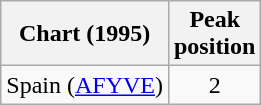<table class="wikitable">
<tr>
<th>Chart (1995)</th>
<th>Peak<br>position</th>
</tr>
<tr>
<td>Spain (<a href='#'>AFYVE</a>)</td>
<td style="text-align:center;">2</td>
</tr>
</table>
